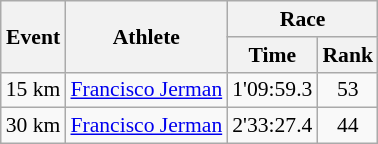<table class="wikitable" border="1" style="font-size:90%">
<tr>
<th rowspan=2>Event</th>
<th rowspan=2>Athlete</th>
<th colspan=2>Race</th>
</tr>
<tr>
<th>Time</th>
<th>Rank</th>
</tr>
<tr>
<td>15 km</td>
<td><a href='#'>Francisco Jerman</a></td>
<td align=center>1'09:59.3</td>
<td align=center>53</td>
</tr>
<tr>
<td>30 km</td>
<td><a href='#'>Francisco Jerman</a></td>
<td align=center>2'33:27.4</td>
<td align=center>44</td>
</tr>
</table>
